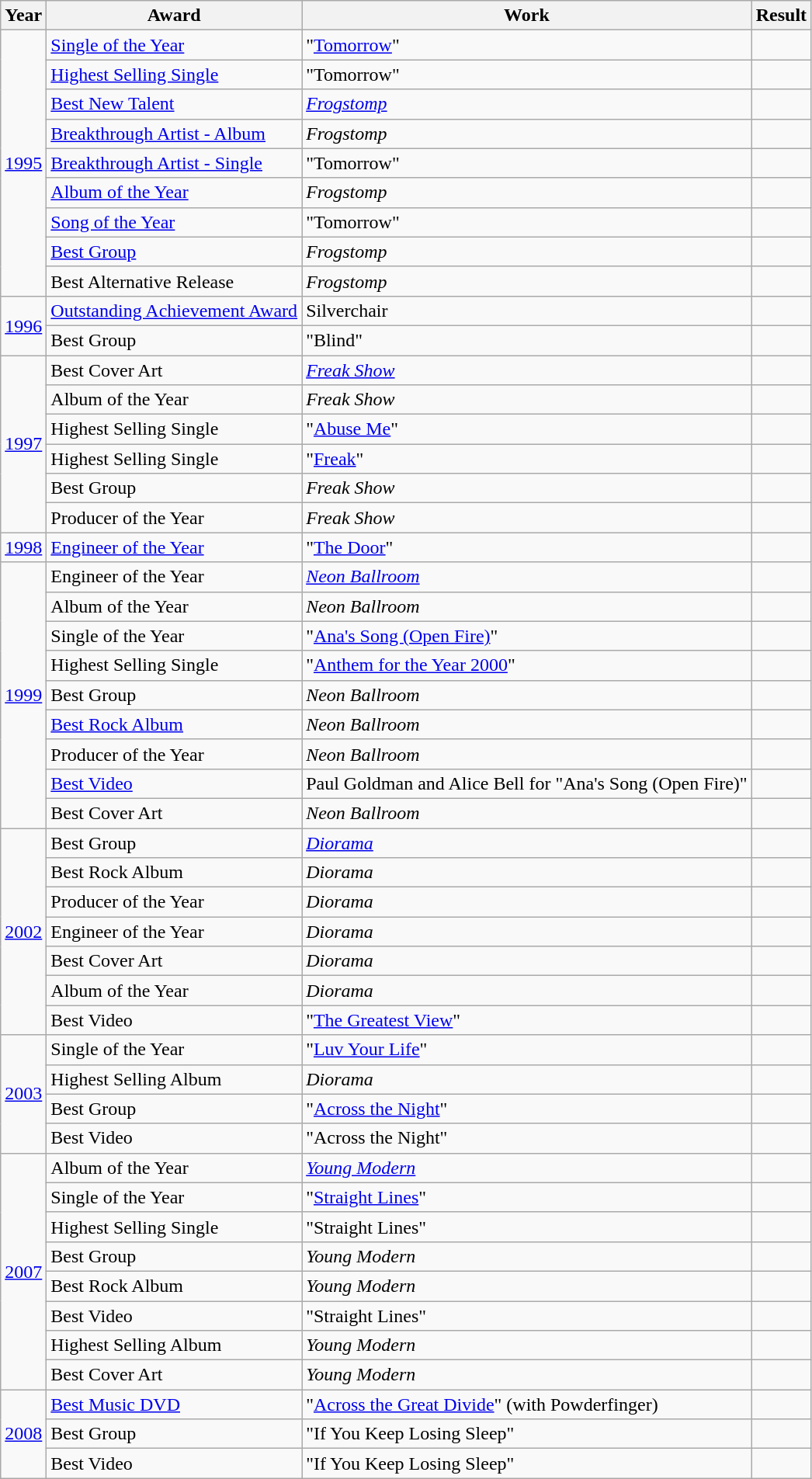<table class="wikitable">
<tr>
<th>Year</th>
<th>Award</th>
<th>Work</th>
<th>Result</th>
</tr>
<tr>
<td rowspan="9"><a href='#'>1995</a></td>
<td><a href='#'>Single of the Year</a></td>
<td>"<a href='#'>Tomorrow</a>"</td>
<td></td>
</tr>
<tr>
<td><a href='#'>Highest Selling Single</a></td>
<td>"Tomorrow"</td>
<td></td>
</tr>
<tr>
<td><a href='#'>Best New Talent</a></td>
<td><em><a href='#'>Frogstomp</a></em></td>
<td></td>
</tr>
<tr>
<td><a href='#'>Breakthrough Artist - Album</a></td>
<td><em>Frogstomp</em></td>
<td></td>
</tr>
<tr>
<td><a href='#'>Breakthrough Artist - Single</a></td>
<td>"Tomorrow"</td>
<td></td>
</tr>
<tr>
<td><a href='#'>Album of the Year</a></td>
<td><em>Frogstomp</em></td>
<td></td>
</tr>
<tr>
<td><a href='#'>Song of the Year</a></td>
<td>"Tomorrow"</td>
<td></td>
</tr>
<tr>
<td><a href='#'>Best Group</a></td>
<td><em>Frogstomp</em></td>
<td></td>
</tr>
<tr>
<td>Best Alternative Release</td>
<td><em>Frogstomp</em></td>
<td></td>
</tr>
<tr>
<td rowspan="2"><a href='#'>1996</a></td>
<td><a href='#'>Outstanding Achievement Award</a></td>
<td>Silverchair</td>
<td></td>
</tr>
<tr>
<td>Best Group</td>
<td>"Blind"</td>
<td></td>
</tr>
<tr>
<td rowspan="6"><a href='#'>1997</a></td>
<td>Best Cover Art</td>
<td><em><a href='#'>Freak Show</a></em></td>
<td></td>
</tr>
<tr>
<td>Album of the Year</td>
<td><em>Freak Show</em></td>
<td></td>
</tr>
<tr>
<td>Highest Selling Single</td>
<td>"<a href='#'>Abuse Me</a>"</td>
<td></td>
</tr>
<tr>
<td>Highest Selling Single</td>
<td>"<a href='#'>Freak</a>"</td>
<td></td>
</tr>
<tr>
<td>Best Group</td>
<td><em>Freak Show</em></td>
<td></td>
</tr>
<tr>
<td>Producer of the Year</td>
<td><em>Freak Show</em></td>
<td></td>
</tr>
<tr>
<td><a href='#'>1998</a></td>
<td><a href='#'>Engineer of the Year</a></td>
<td>"<a href='#'>The Door</a>"</td>
<td></td>
</tr>
<tr>
<td rowspan="9"><a href='#'>1999</a></td>
<td>Engineer of the Year</td>
<td><em><a href='#'>Neon Ballroom</a></em></td>
<td></td>
</tr>
<tr>
<td>Album of the Year</td>
<td><em>Neon Ballroom</em></td>
<td></td>
</tr>
<tr>
<td>Single of the Year</td>
<td>"<a href='#'>Ana's Song (Open Fire)</a>"</td>
<td></td>
</tr>
<tr>
<td>Highest Selling Single</td>
<td>"<a href='#'>Anthem for the Year 2000</a>"</td>
<td></td>
</tr>
<tr>
<td>Best Group</td>
<td><em>Neon Ballroom</em></td>
<td></td>
</tr>
<tr>
<td><a href='#'>Best Rock Album</a></td>
<td><em>Neon Ballroom</em></td>
<td></td>
</tr>
<tr>
<td>Producer of the Year</td>
<td><em>Neon Ballroom</em></td>
<td></td>
</tr>
<tr>
<td><a href='#'>Best Video</a></td>
<td>Paul Goldman and Alice Bell for "Ana's Song (Open Fire)"</td>
<td></td>
</tr>
<tr>
<td>Best Cover Art</td>
<td><em>Neon Ballroom</em></td>
<td></td>
</tr>
<tr>
<td rowspan="7"><a href='#'>2002</a></td>
<td>Best Group</td>
<td><em><a href='#'>Diorama</a></em></td>
<td></td>
</tr>
<tr>
<td>Best Rock Album</td>
<td><em>Diorama</em></td>
<td></td>
</tr>
<tr>
<td>Producer of the Year</td>
<td><em>Diorama</em></td>
<td></td>
</tr>
<tr>
<td>Engineer of the Year</td>
<td><em>Diorama</em></td>
<td></td>
</tr>
<tr>
<td>Best Cover Art</td>
<td><em>Diorama</em></td>
<td></td>
</tr>
<tr>
<td>Album of the Year</td>
<td><em>Diorama</em></td>
<td></td>
</tr>
<tr>
<td>Best Video</td>
<td>"<a href='#'>The Greatest View</a>"</td>
<td></td>
</tr>
<tr>
<td rowspan="4"><a href='#'>2003</a></td>
<td>Single of the Year</td>
<td>"<a href='#'>Luv Your Life</a>"</td>
<td></td>
</tr>
<tr>
<td>Highest Selling Album</td>
<td><em>Diorama</em></td>
<td></td>
</tr>
<tr>
<td>Best Group</td>
<td>"<a href='#'>Across the Night</a>"</td>
<td></td>
</tr>
<tr>
<td>Best Video</td>
<td>"Across the Night"</td>
<td></td>
</tr>
<tr>
<td rowspan="8"><a href='#'>2007</a></td>
<td>Album of the Year</td>
<td><em><a href='#'>Young Modern</a></em></td>
<td></td>
</tr>
<tr>
<td>Single of the Year</td>
<td>"<a href='#'>Straight Lines</a>"</td>
<td></td>
</tr>
<tr>
<td>Highest Selling Single</td>
<td>"Straight Lines"</td>
<td></td>
</tr>
<tr>
<td>Best Group</td>
<td><em>Young Modern</em></td>
<td></td>
</tr>
<tr>
<td>Best Rock Album</td>
<td><em>Young Modern</em></td>
<td></td>
</tr>
<tr>
<td>Best Video</td>
<td>"Straight Lines"</td>
<td></td>
</tr>
<tr>
<td>Highest Selling Album</td>
<td><em>Young Modern</em></td>
<td></td>
</tr>
<tr>
<td>Best Cover Art</td>
<td><em>Young Modern</em></td>
<td></td>
</tr>
<tr>
<td rowspan="3"><a href='#'>2008</a></td>
<td><a href='#'>Best Music DVD</a></td>
<td>"<a href='#'>Across the Great Divide</a>" (with Powderfinger)</td>
<td></td>
</tr>
<tr>
<td>Best Group</td>
<td>"If You Keep Losing Sleep"</td>
<td></td>
</tr>
<tr>
<td>Best Video</td>
<td>"If You Keep Losing Sleep"</td>
<td></td>
</tr>
</table>
